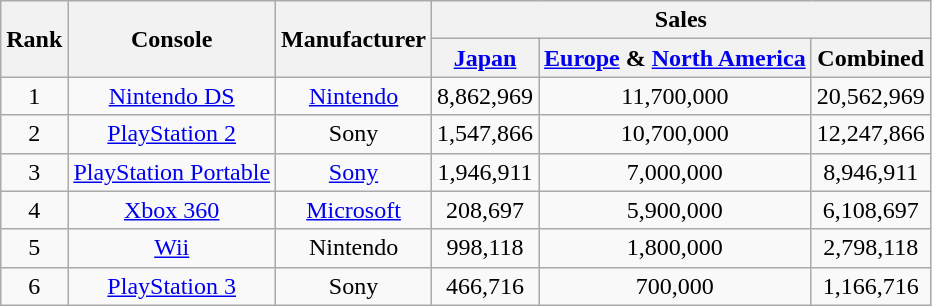<table class="wikitable sortable" style="text-align:center">
<tr>
<th rowspan="2">Rank</th>
<th rowspan="2">Console</th>
<th rowspan="2">Manufacturer</th>
<th colspan="3">Sales</th>
</tr>
<tr>
<th><a href='#'>Japan</a></th>
<th><a href='#'>Europe</a> & <a href='#'>North America</a></th>
<th>Combined</th>
</tr>
<tr>
<td>1</td>
<td><a href='#'>Nintendo DS</a></td>
<td><a href='#'>Nintendo</a></td>
<td>8,862,969</td>
<td>11,700,000</td>
<td>20,562,969</td>
</tr>
<tr>
<td>2</td>
<td><a href='#'>PlayStation 2</a></td>
<td>Sony</td>
<td>1,547,866</td>
<td>10,700,000</td>
<td>12,247,866</td>
</tr>
<tr>
<td>3</td>
<td><a href='#'>PlayStation Portable</a></td>
<td><a href='#'>Sony</a></td>
<td>1,946,911</td>
<td>7,000,000</td>
<td>8,946,911</td>
</tr>
<tr>
<td>4</td>
<td><a href='#'>Xbox 360</a></td>
<td><a href='#'>Microsoft</a></td>
<td>208,697</td>
<td>5,900,000</td>
<td>6,108,697</td>
</tr>
<tr>
<td>5</td>
<td><a href='#'>Wii</a></td>
<td>Nintendo</td>
<td>998,118</td>
<td>1,800,000</td>
<td>2,798,118</td>
</tr>
<tr>
<td>6</td>
<td><a href='#'>PlayStation 3</a></td>
<td>Sony</td>
<td>466,716</td>
<td>700,000</td>
<td>1,166,716</td>
</tr>
</table>
